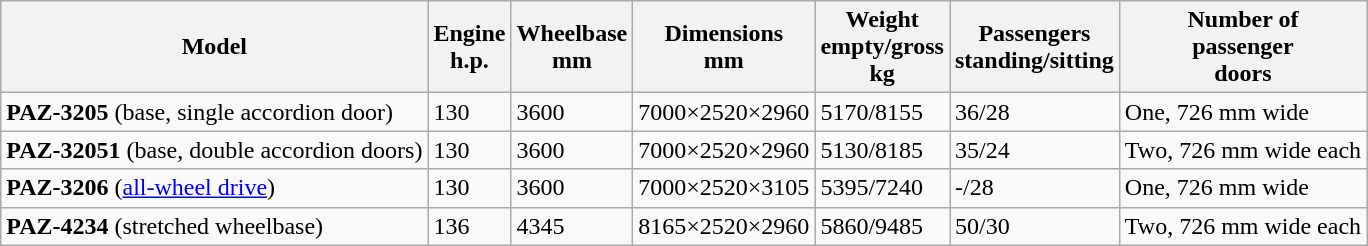<table class="wikitable">
<tr>
<th>Model</th>
<th>Engine<br>h.p.</th>
<th>Wheelbase<br>mm</th>
<th>Dimensions<br>mm</th>
<th>Weight<br>empty/gross<br>kg</th>
<th>Passengers<br>standing/sitting</th>
<th>Number of<br>passenger<br>doors</th>
</tr>
<tr>
<td><strong>PAZ-3205</strong> (base, single accordion door)</td>
<td>130</td>
<td>3600</td>
<td>7000×2520×2960</td>
<td>5170/8155</td>
<td>36/28</td>
<td>One, 726 mm wide</td>
</tr>
<tr>
<td><strong>PAZ-32051</strong> (base, double accordion doors)</td>
<td>130</td>
<td>3600</td>
<td>7000×2520×2960</td>
<td>5130/8185</td>
<td>35/24</td>
<td>Two, 726 mm wide each</td>
</tr>
<tr>
<td><strong>PAZ-3206</strong> (<a href='#'>all-wheel drive</a>)</td>
<td>130</td>
<td>3600</td>
<td>7000×2520×3105</td>
<td>5395/7240</td>
<td>-/28</td>
<td>One, 726 mm wide</td>
</tr>
<tr>
<td><strong>PAZ-4234</strong> (stretched wheelbase)</td>
<td>136</td>
<td>4345</td>
<td>8165×2520×2960</td>
<td>5860/9485</td>
<td>50/30</td>
<td>Two, 726 mm wide each</td>
</tr>
</table>
